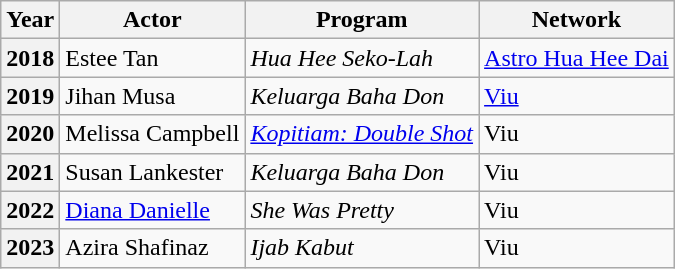<table class="wikitable plainrowheaders">
<tr>
<th>Year</th>
<th>Actor</th>
<th>Program</th>
<th>Network</th>
</tr>
<tr>
<th scope="row">2018</th>
<td>Estee Tan</td>
<td><em>Hua Hee Seko-Lah</em></td>
<td><a href='#'>Astro Hua Hee Dai</a></td>
</tr>
<tr>
<th scope="row">2019</th>
<td>Jihan Musa</td>
<td><em>Keluarga Baha Don</em></td>
<td><a href='#'>Viu</a></td>
</tr>
<tr>
<th scope="row">2020</th>
<td>Melissa Campbell</td>
<td><em><a href='#'>Kopitiam: Double Shot</a></em></td>
<td>Viu</td>
</tr>
<tr>
<th scope="row">2021</th>
<td>Susan Lankester</td>
<td><em>Keluarga Baha Don</em></td>
<td>Viu</td>
</tr>
<tr>
<th scope="row">2022</th>
<td><a href='#'>Diana Danielle</a></td>
<td><em>She Was Pretty</em></td>
<td>Viu</td>
</tr>
<tr>
<th scope="row">2023</th>
<td>Azira Shafinaz</td>
<td><em>Ijab Kabut</em></td>
<td>Viu</td>
</tr>
</table>
